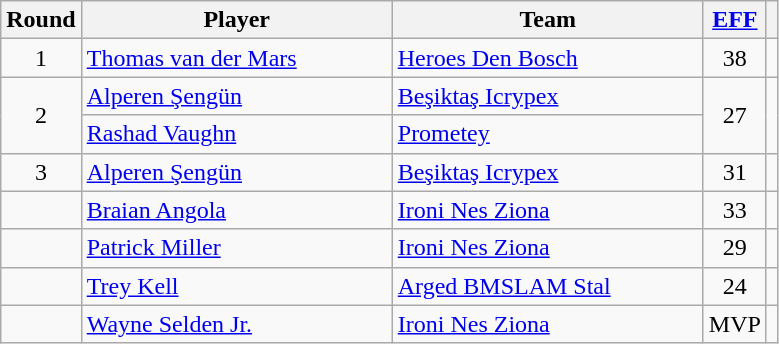<table class="wikitable sortable" style="text-align: center;">
<tr>
<th>Round</th>
<th width=200>Player</th>
<th width=200>Team</th>
<th><a href='#'>EFF</a></th>
<th></th>
</tr>
<tr>
<td>1</td>
<td align=left> <a href='#'>Thomas van der Mars</a></td>
<td align=left> <a href='#'>Heroes Den Bosch</a></td>
<td>38</td>
<td></td>
</tr>
<tr>
<td rowspan=2>2</td>
<td align=left> <a href='#'>Alperen Şengün</a></td>
<td align=left> <a href='#'>Beşiktaş Icrypex</a></td>
<td rowspan=2>27</td>
<td rowspan=2></td>
</tr>
<tr>
<td align=left> <a href='#'>Rashad Vaughn</a></td>
<td align=left> <a href='#'>Prometey</a></td>
</tr>
<tr>
<td>3</td>
<td align=left> <a href='#'>Alperen Şengün</a> </td>
<td align=left> <a href='#'>Beşiktaş Icrypex</a></td>
<td>31</td>
<td></td>
</tr>
<tr>
<td></td>
<td align=left> <a href='#'>Braian Angola</a></td>
<td align=left> <a href='#'>Ironi Nes Ziona</a></td>
<td>33</td>
<td></td>
</tr>
<tr>
<td></td>
<td align=left> <a href='#'>Patrick Miller</a></td>
<td align=left> <a href='#'>Ironi Nes Ziona</a></td>
<td>29</td>
<td></td>
</tr>
<tr>
<td></td>
<td align=left> <a href='#'>Trey Kell</a></td>
<td align=left> <a href='#'>Arged BMSLAM Stal</a></td>
<td>24</td>
<td></td>
</tr>
<tr>
<td></td>
<td align=left> <a href='#'>Wayne Selden Jr.</a></td>
<td align=left> <a href='#'>Ironi Nes Ziona</a></td>
<td>MVP</td>
<td></td>
</tr>
</table>
